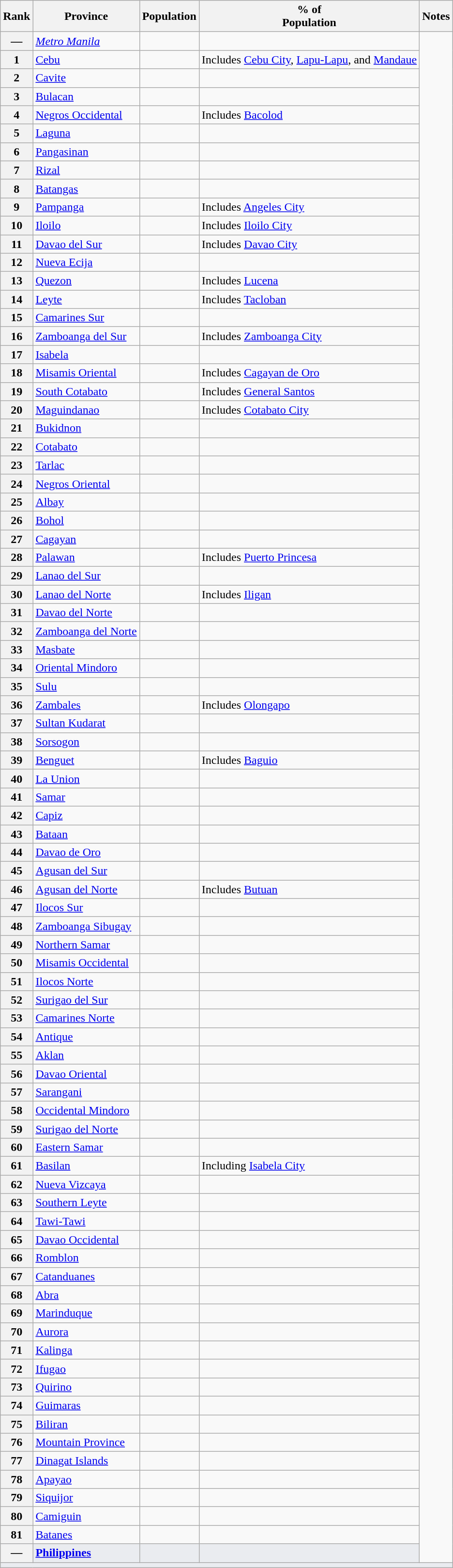<table class="wikitable sortable">
<tr>
<th scope="col" data-sort-type="number">Rank</th>
<th scope="col">Province</th>
<th scope="col">Population</th>
<th scope="col">% of<br>Population</th>
<th scope="col" class="unsortable">Notes</th>
</tr>
<tr>
<th scope="row">—</th>
<td><em><a href='#'>Metro Manila</a></em></td>
<td></td>
<td></td>
</tr>
<tr>
<th scope="row">1</th>
<td><a href='#'>Cebu</a></td>
<td></td>
<td>Includes <a href='#'>Cebu City</a>, <a href='#'>Lapu-Lapu</a>, and <a href='#'>Mandaue</a></td>
</tr>
<tr>
<th scope="row">2</th>
<td><a href='#'>Cavite</a></td>
<td></td>
<td></td>
</tr>
<tr>
<th scope="row">3</th>
<td><a href='#'>Bulacan</a></td>
<td></td>
<td></td>
</tr>
<tr>
<th scope="row">4</th>
<td><a href='#'>Negros Occidental</a></td>
<td></td>
<td>Includes <a href='#'>Bacolod</a></td>
</tr>
<tr>
<th scope="row">5</th>
<td><a href='#'>Laguna</a></td>
<td></td>
<td></td>
</tr>
<tr>
<th scope="row">6</th>
<td><a href='#'>Pangasinan</a></td>
<td></td>
<td></td>
</tr>
<tr>
<th scope="row">7</th>
<td><a href='#'>Rizal</a></td>
<td></td>
<td></td>
</tr>
<tr>
<th scope="row">8</th>
<td><a href='#'>Batangas</a></td>
<td></td>
<td></td>
</tr>
<tr>
<th scope="row">9</th>
<td><a href='#'>Pampanga</a></td>
<td></td>
<td>Includes <a href='#'>Angeles City</a></td>
</tr>
<tr>
<th scope="row">10</th>
<td><a href='#'>Iloilo</a></td>
<td></td>
<td>Includes <a href='#'>Iloilo City</a></td>
</tr>
<tr>
<th scope="row">11</th>
<td><a href='#'>Davao del Sur</a></td>
<td></td>
<td>Includes <a href='#'>Davao City</a></td>
</tr>
<tr>
<th scope="row">12</th>
<td><a href='#'>Nueva Ecija</a></td>
<td></td>
<td></td>
</tr>
<tr>
<th scope="row">13</th>
<td><a href='#'>Quezon</a></td>
<td></td>
<td>Includes <a href='#'>Lucena</a></td>
</tr>
<tr>
<th scope="row">14</th>
<td><a href='#'>Leyte</a></td>
<td></td>
<td>Includes <a href='#'>Tacloban</a></td>
</tr>
<tr>
<th scope="row">15</th>
<td><a href='#'>Camarines Sur</a></td>
<td></td>
<td></td>
</tr>
<tr>
<th scope="row">16</th>
<td><a href='#'>Zamboanga del Sur</a></td>
<td></td>
<td>Includes <a href='#'>Zamboanga City</a></td>
</tr>
<tr>
<th scope="row">17</th>
<td><a href='#'>Isabela</a></td>
<td></td>
<td></td>
</tr>
<tr>
<th scope="row">18</th>
<td><a href='#'>Misamis Oriental</a></td>
<td></td>
<td>Includes <a href='#'>Cagayan de Oro</a></td>
</tr>
<tr>
<th scope="row">19</th>
<td><a href='#'>South Cotabato</a></td>
<td></td>
<td>Includes <a href='#'>General Santos</a></td>
</tr>
<tr>
<th scope="row">20</th>
<td><a href='#'>Maguindanao</a></td>
<td></td>
<td>Includes <a href='#'>Cotabato City</a></td>
</tr>
<tr>
<th scope="row">21</th>
<td><a href='#'>Bukidnon</a></td>
<td></td>
<td></td>
</tr>
<tr>
<th scope="row">22</th>
<td><a href='#'>Cotabato</a></td>
<td></td>
<td></td>
</tr>
<tr>
<th scope="row">23</th>
<td><a href='#'>Tarlac</a></td>
<td></td>
<td></td>
</tr>
<tr>
<th scope="row">24</th>
<td><a href='#'>Negros Oriental</a></td>
<td></td>
<td></td>
</tr>
<tr>
<th scope="row">25</th>
<td><a href='#'>Albay</a></td>
<td></td>
<td></td>
</tr>
<tr>
<th scope="row">26</th>
<td><a href='#'>Bohol</a></td>
<td></td>
<td></td>
</tr>
<tr>
<th scope="row">27</th>
<td><a href='#'>Cagayan</a></td>
<td></td>
<td></td>
</tr>
<tr>
<th scope="row">28</th>
<td><a href='#'>Palawan</a></td>
<td></td>
<td>Includes <a href='#'>Puerto Princesa</a></td>
</tr>
<tr>
<th scope="row">29</th>
<td><a href='#'>Lanao del Sur</a></td>
<td></td>
<td></td>
</tr>
<tr>
<th scope="row">30</th>
<td><a href='#'>Lanao del Norte</a></td>
<td></td>
<td>Includes <a href='#'>Iligan</a></td>
</tr>
<tr>
<th scope="row">31</th>
<td><a href='#'>Davao del Norte</a></td>
<td></td>
<td></td>
</tr>
<tr>
<th scope="row">32</th>
<td><a href='#'>Zamboanga del Norte</a></td>
<td></td>
<td></td>
</tr>
<tr>
<th scope="row">33</th>
<td><a href='#'>Masbate</a></td>
<td></td>
<td></td>
</tr>
<tr>
<th scope="row">34</th>
<td><a href='#'>Oriental Mindoro</a></td>
<td></td>
<td></td>
</tr>
<tr>
<th scope="row">35</th>
<td><a href='#'>Sulu</a></td>
<td></td>
<td></td>
</tr>
<tr>
<th scope="row">36</th>
<td><a href='#'>Zambales</a></td>
<td></td>
<td>Includes <a href='#'>Olongapo</a></td>
</tr>
<tr>
<th scope="row">37</th>
<td><a href='#'>Sultan Kudarat</a></td>
<td></td>
<td></td>
</tr>
<tr>
<th scope="row">38</th>
<td><a href='#'>Sorsogon</a></td>
<td></td>
<td></td>
</tr>
<tr>
<th scope="row">39</th>
<td><a href='#'>Benguet</a></td>
<td></td>
<td>Includes <a href='#'>Baguio</a></td>
</tr>
<tr>
<th scope="row">40</th>
<td><a href='#'>La Union</a></td>
<td></td>
<td></td>
</tr>
<tr>
<th scope="row">41</th>
<td><a href='#'>Samar</a></td>
<td></td>
<td></td>
</tr>
<tr>
<th scope="row">42</th>
<td><a href='#'>Capiz</a></td>
<td></td>
<td></td>
</tr>
<tr>
<th scope="row">43</th>
<td><a href='#'>Bataan</a></td>
<td></td>
<td></td>
</tr>
<tr>
<th scope="row">44</th>
<td><a href='#'>Davao de Oro</a></td>
<td></td>
<td></td>
</tr>
<tr>
<th scope="row">45</th>
<td><a href='#'>Agusan del Sur</a></td>
<td></td>
<td></td>
</tr>
<tr>
<th scope="row">46</th>
<td><a href='#'>Agusan del Norte</a></td>
<td></td>
<td>Includes <a href='#'>Butuan</a></td>
</tr>
<tr>
<th scope="row">47</th>
<td><a href='#'>Ilocos Sur</a></td>
<td></td>
<td></td>
</tr>
<tr>
<th scope="row">48</th>
<td><a href='#'>Zamboanga Sibugay</a></td>
<td></td>
<td></td>
</tr>
<tr>
<th scope="row">49</th>
<td><a href='#'>Northern Samar</a></td>
<td></td>
<td></td>
</tr>
<tr>
<th scope="row">50</th>
<td><a href='#'>Misamis Occidental</a></td>
<td></td>
<td></td>
</tr>
<tr>
<th scope="row">51</th>
<td><a href='#'>Ilocos Norte</a></td>
<td></td>
<td></td>
</tr>
<tr>
<th scope="row">52</th>
<td><a href='#'>Surigao del Sur</a></td>
<td></td>
<td></td>
</tr>
<tr>
<th scope="row">53</th>
<td><a href='#'>Camarines Norte</a></td>
<td></td>
<td></td>
</tr>
<tr>
<th scope="row">54</th>
<td><a href='#'>Antique</a></td>
<td></td>
<td></td>
</tr>
<tr>
<th scope="row">55</th>
<td><a href='#'>Aklan</a></td>
<td></td>
<td></td>
</tr>
<tr>
<th scope="row">56</th>
<td><a href='#'>Davao Oriental</a></td>
<td></td>
<td></td>
</tr>
<tr>
<th scope="row">57</th>
<td><a href='#'>Sarangani</a></td>
<td></td>
<td></td>
</tr>
<tr>
<th scope="row">58</th>
<td><a href='#'>Occidental Mindoro</a></td>
<td></td>
<td></td>
</tr>
<tr>
<th scope="row">59</th>
<td><a href='#'>Surigao del Norte</a></td>
<td></td>
<td></td>
</tr>
<tr>
<th scope="row">60</th>
<td><a href='#'>Eastern Samar</a></td>
<td></td>
<td></td>
</tr>
<tr>
<th scope="row">61</th>
<td><a href='#'>Basilan</a></td>
<td></td>
<td>Including <a href='#'>Isabela City</a></td>
</tr>
<tr>
<th scope="row">62</th>
<td><a href='#'>Nueva Vizcaya</a></td>
<td></td>
<td></td>
</tr>
<tr>
<th scope="row">63</th>
<td><a href='#'>Southern Leyte</a></td>
<td></td>
<td></td>
</tr>
<tr>
<th scope="row">64</th>
<td><a href='#'>Tawi-Tawi</a></td>
<td></td>
<td></td>
</tr>
<tr>
<th scope="row">65</th>
<td><a href='#'>Davao Occidental</a></td>
<td></td>
<td></td>
</tr>
<tr>
<th scope="row">66</th>
<td><a href='#'>Romblon</a></td>
<td></td>
<td></td>
</tr>
<tr>
<th scope="row">67</th>
<td><a href='#'>Catanduanes</a></td>
<td></td>
<td></td>
</tr>
<tr>
<th scope="row">68</th>
<td><a href='#'>Abra</a></td>
<td></td>
<td></td>
</tr>
<tr>
<th scope="row">69</th>
<td><a href='#'>Marinduque</a></td>
<td></td>
<td></td>
</tr>
<tr>
<th scope="row">70</th>
<td><a href='#'>Aurora</a></td>
<td></td>
<td></td>
</tr>
<tr>
<th scope="row">71</th>
<td><a href='#'>Kalinga</a></td>
<td></td>
<td></td>
</tr>
<tr>
<th scope="row">72</th>
<td><a href='#'>Ifugao</a></td>
<td></td>
<td></td>
</tr>
<tr>
<th scope="row">73</th>
<td><a href='#'>Quirino</a></td>
<td></td>
<td></td>
</tr>
<tr>
<th scope="row">74</th>
<td><a href='#'>Guimaras</a></td>
<td></td>
<td></td>
</tr>
<tr>
<th scope="row">75</th>
<td><a href='#'>Biliran</a></td>
<td></td>
<td></td>
</tr>
<tr>
<th scope="row">76</th>
<td><a href='#'>Mountain Province</a></td>
<td></td>
<td></td>
</tr>
<tr>
<th scope="row">77</th>
<td><a href='#'>Dinagat Islands</a></td>
<td></td>
<td></td>
</tr>
<tr>
<th scope="row">78</th>
<td><a href='#'>Apayao</a></td>
<td></td>
<td></td>
</tr>
<tr>
<th scope="row">79</th>
<td><a href='#'>Siquijor</a></td>
<td></td>
<td></td>
</tr>
<tr>
<th scope="row">80</th>
<td><a href='#'>Camiguin</a></td>
<td></td>
<td></td>
</tr>
<tr>
<th scope="row">81</th>
<td><a href='#'>Batanes</a></td>
<td></td>
<td></td>
</tr>
<tr class="sortbottom" style="font-weight:bold; background-color:#eaecf0;">
<th scope="row">—</th>
<td><a href='#'>Philippines</a></td>
<td></td>
<td></td>
</tr>
<tr class="sortbottom" style="background-color:#eaecf0;">
<td colspan="5"></td>
</tr>
</table>
